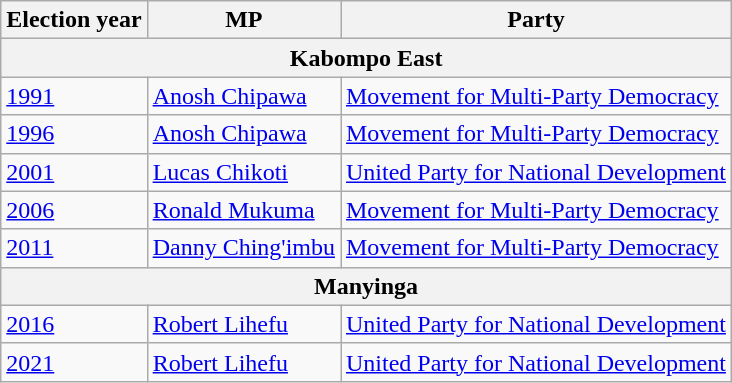<table class=wikitable>
<tr>
<th>Election year</th>
<th>MP</th>
<th>Party</th>
</tr>
<tr>
<th colspan=3>Kabompo East</th>
</tr>
<tr>
<td><a href='#'>1991</a></td>
<td><a href='#'>Anosh Chipawa</a></td>
<td><a href='#'>Movement for Multi-Party Democracy</a></td>
</tr>
<tr>
<td><a href='#'>1996</a></td>
<td><a href='#'>Anosh Chipawa</a></td>
<td><a href='#'>Movement for Multi-Party Democracy</a></td>
</tr>
<tr>
<td><a href='#'>2001</a></td>
<td><a href='#'>Lucas Chikoti</a></td>
<td><a href='#'>United Party for National Development</a></td>
</tr>
<tr>
<td><a href='#'>2006</a></td>
<td><a href='#'>Ronald Mukuma</a></td>
<td><a href='#'>Movement for Multi-Party Democracy</a></td>
</tr>
<tr>
<td><a href='#'>2011</a></td>
<td><a href='#'>Danny Ching'imbu</a></td>
<td><a href='#'>Movement for Multi-Party Democracy</a></td>
</tr>
<tr>
<th colspan=3>Manyinga</th>
</tr>
<tr>
<td><a href='#'>2016</a></td>
<td><a href='#'>Robert Lihefu</a></td>
<td><a href='#'>United Party for National Development</a></td>
</tr>
<tr>
<td><a href='#'>2021</a></td>
<td><a href='#'>Robert Lihefu</a></td>
<td><a href='#'>United Party for National Development</a></td>
</tr>
</table>
